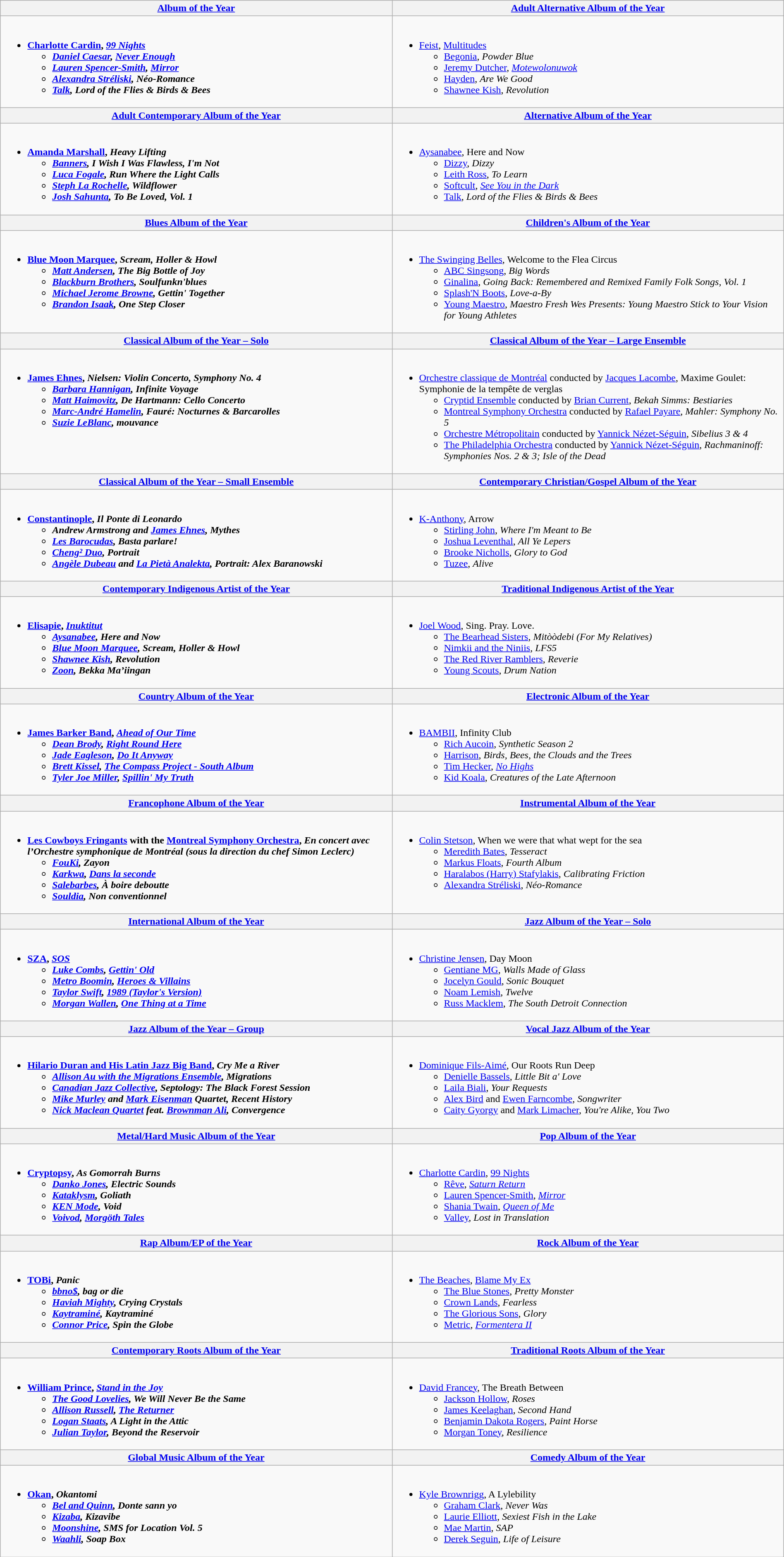<table class="wikitable" style="width:100%">
<tr>
<th style="width:50%"><a href='#'>Album of the Year</a></th>
<th style="width:50%"><a href='#'>Adult Alternative Album of the Year</a></th>
</tr>
<tr>
<td valign="top"><br><ul><li> <strong><a href='#'>Charlotte Cardin</a>, <em><a href='#'>99 Nights</a><strong><em><ul><li><a href='#'>Daniel Caesar</a>, </em><a href='#'>Never Enough</a><em></li><li><a href='#'>Lauren Spencer-Smith</a>, </em><a href='#'>Mirror</a><em></li><li><a href='#'>Alexandra Stréliski</a>, </em>Néo-Romance<em></li><li><a href='#'>Talk</a>, </em>Lord of the Flies & Birds & Bees<em></li></ul></li></ul></td>
<td valign="top"><br><ul><li> </strong><a href='#'>Feist</a>, </em><a href='#'>Multitudes</a></em></strong><ul><li><a href='#'>Begonia</a>, <em>Powder Blue</em></li><li><a href='#'>Jeremy Dutcher</a>, <em><a href='#'>Motewolonuwok</a></em></li><li><a href='#'>Hayden</a>, <em>Are We Good</em></li><li><a href='#'>Shawnee Kish</a>, <em>Revolution</em></li></ul></li></ul></td>
</tr>
<tr>
<th style="width:50%"><a href='#'>Adult Contemporary Album of the Year</a></th>
<th style="width:50%"><a href='#'>Alternative Album of the Year</a></th>
</tr>
<tr>
<td valign="top"><br><ul><li> <strong><a href='#'>Amanda Marshall</a>, <em>Heavy Lifting<strong><em><ul><li><a href='#'>Banners</a>, </em>I Wish I Was Flawless, I'm Not<em></li><li><a href='#'>Luca Fogale</a>, </em>Run Where the Light Calls<em></li><li><a href='#'>Steph La Rochelle</a>, </em>Wildflower<em></li><li><a href='#'>Josh Sahunta</a>, </em>To Be Loved, Vol. 1<em></li></ul></li></ul></td>
<td valign="top"><br><ul><li> </strong><a href='#'>Aysanabee</a>, </em>Here and Now</em></strong><ul><li><a href='#'>Dizzy</a>, <em>Dizzy</em></li><li><a href='#'>Leith Ross</a>, <em>To Learn</em></li><li><a href='#'>Softcult</a>, <em><a href='#'>See You in the Dark</a></em></li><li><a href='#'>Talk</a>, <em>Lord of the Flies & Birds & Bees</em></li></ul></li></ul></td>
</tr>
<tr>
<th style="width:50%"><a href='#'>Blues Album of the Year</a></th>
<th style="width:50%"><a href='#'>Children's Album of the Year</a></th>
</tr>
<tr>
<td valign="top"><br><ul><li> <strong><a href='#'>Blue Moon Marquee</a>, <em>Scream, Holler & Howl<strong><em><ul><li><a href='#'>Matt Andersen</a>, </em>The Big Bottle of Joy<em></li><li><a href='#'>Blackburn Brothers</a>, </em>Soulfunkn'blues<em></li><li><a href='#'>Michael Jerome Browne</a>, </em>Gettin' Together<em></li><li><a href='#'>Brandon Isaak</a>, </em>One Step Closer<em></li></ul></li></ul></td>
<td valign="top"><br><ul><li> </strong><a href='#'>The Swinging Belles</a>, </em>Welcome to the Flea Circus</em></strong><ul><li><a href='#'>ABC Singsong</a>, <em>Big Words</em></li><li><a href='#'>Ginalina</a>, <em>Going Back: Remembered and Remixed Family Folk Songs, Vol. 1</em></li><li><a href='#'>Splash'N Boots</a>, <em>Love-a-By</em></li><li><a href='#'>Young Maestro</a>, <em>Maestro Fresh Wes Presents: Young Maestro Stick to Your Vision for Young Athletes</em></li></ul></li></ul></td>
</tr>
<tr>
<th style="width:50%"><a href='#'>Classical Album of the Year – Solo</a></th>
<th style="width:50%"><a href='#'>Classical Album of the Year – Large Ensemble</a></th>
</tr>
<tr>
<td valign="top"><br><ul><li> <strong><a href='#'>James Ehnes</a>, <em>Nielsen: Violin Concerto, Symphony No. 4<strong><em><ul><li><a href='#'>Barbara Hannigan</a>, </em>Infinite Voyage<em></li><li><a href='#'>Matt Haimovitz</a>, </em>De Hartmann: Cello Concerto<em></li><li><a href='#'>Marc-André Hamelin</a>, </em>Fauré: Nocturnes & Barcarolles<em></li><li><a href='#'>Suzie LeBlanc</a>, </em>mouvance<em></li></ul></li></ul></td>
<td valign="top"><br><ul><li> </strong><a href='#'>Orchestre classique de Montréal</a> conducted by <a href='#'>Jacques Lacombe</a>, </em>Maxime Goulet: Symphonie de la tempête de verglas</em></strong><ul><li><a href='#'>Cryptid Ensemble</a> conducted by <a href='#'>Brian Current</a>, <em>Bekah Simms: Bestiaries</em></li><li><a href='#'>Montreal Symphony Orchestra</a> conducted by <a href='#'>Rafael Payare</a>, <em>Mahler: Symphony No. 5</em></li><li><a href='#'>Orchestre Métropolitain</a> conducted by <a href='#'>Yannick Nézet-Séguin</a>, <em>Sibelius 3 & 4</em></li><li><a href='#'>The Philadelphia Orchestra</a> conducted by <a href='#'>Yannick Nézet-Séguin</a>, <em>Rachmaninoff: Symphonies Nos. 2 & 3; Isle of the Dead</em></li></ul></li></ul></td>
</tr>
<tr>
<th style="width:50%"><a href='#'>Classical Album of the Year – Small Ensemble</a></th>
<th style="width:50%"><a href='#'>Contemporary Christian/Gospel Album of the Year</a></th>
</tr>
<tr>
<td valign="top"><br><ul><li> <strong><a href='#'>Constantinople</a>, <em>Il Ponte di Leonardo<strong><em><ul><li>Andrew Armstrong and <a href='#'>James Ehnes</a>, </em>Mythes<em></li><li><a href='#'>Les Barocudas</a>, </em>Basta parlare!<em></li><li><a href='#'>Cheng² Duo</a>, </em>Portrait<em></li><li><a href='#'>Angèle Dubeau</a> and <a href='#'>La Pietà Analekta</a>, </em>Portrait: Alex Baranowski<em></li></ul></li></ul></td>
<td valign="top"><br><ul><li> </strong><a href='#'>K-Anthony</a>, </em>Arrow</em></strong><ul><li><a href='#'>Stirling John</a>, <em>Where I'm Meant to Be</em></li><li><a href='#'>Joshua Leventhal</a>, <em>All Ye Lepers</em></li><li><a href='#'>Brooke Nicholls</a>, <em>Glory to God</em></li><li><a href='#'>Tuzee</a>, <em>Alive</em></li></ul></li></ul></td>
</tr>
<tr>
<th style="width:50%"><a href='#'>Contemporary Indigenous Artist of the Year</a></th>
<th style="width:50%"><a href='#'>Traditional Indigenous Artist of the Year</a></th>
</tr>
<tr>
<td valign="top"><br><ul><li> <strong><a href='#'>Elisapie</a>, <em><a href='#'>Inuktitut</a><strong><em><ul><li><a href='#'>Aysanabee</a>, </em>Here and Now<em></li><li><a href='#'>Blue Moon Marquee</a>, </em>Scream, Holler & Howl<em></li><li><a href='#'>Shawnee Kish</a>, </em>Revolution<em></li><li><a href='#'>Zoon</a>, </em>Bekka Ma’iingan<em></li></ul></li></ul></td>
<td valign="top"><br><ul><li> </strong><a href='#'>Joel Wood</a>, </em>Sing. Pray. Love.</em></strong><ul><li><a href='#'>The Bearhead Sisters</a>, <em>Mitòòdebi (For My Relatives)</em></li><li><a href='#'>Nimkii and the Niniis</a>, <em>LFS5</em></li><li><a href='#'>The Red River Ramblers</a>, <em>Reverie</em></li><li><a href='#'>Young Scouts</a>, <em>Drum Nation</em></li></ul></li></ul></td>
</tr>
<tr>
<th style="width:50%"><a href='#'>Country Album of the Year</a></th>
<th style="width:50%"><a href='#'>Electronic Album of the Year</a></th>
</tr>
<tr>
<td valign="top"><br><ul><li> <strong><a href='#'>James Barker Band</a>, <em><a href='#'>Ahead of Our Time</a><strong><em><ul><li><a href='#'>Dean Brody</a>, </em><a href='#'>Right Round Here</a><em></li><li><a href='#'>Jade Eagleson</a>, </em><a href='#'>Do It Anyway</a><em></li><li><a href='#'>Brett Kissel</a>, </em><a href='#'>The Compass Project - South Album</a><em></li><li><a href='#'>Tyler Joe Miller</a>, </em><a href='#'>Spillin' My Truth</a><em></li></ul></li></ul></td>
<td valign="top"><br><ul><li> </strong><a href='#'>BAMBII</a>, </em>Infinity Club</em></strong><ul><li><a href='#'>Rich Aucoin</a>, <em>Synthetic Season 2</em></li><li><a href='#'>Harrison</a>, <em>Birds, Bees, the Clouds and the Trees</em></li><li><a href='#'>Tim Hecker</a>, <em><a href='#'>No Highs</a></em></li><li><a href='#'>Kid Koala</a>, <em>Creatures of the Late Afternoon</em></li></ul></li></ul></td>
</tr>
<tr>
<th style="width:50%"><a href='#'>Francophone Album of the Year</a></th>
<th style="width:50%"><a href='#'>Instrumental Album of the Year</a></th>
</tr>
<tr>
<td valign="top"><br><ul><li> <strong><a href='#'>Les Cowboys Fringants</a> with the <a href='#'>Montreal Symphony Orchestra</a>, <em>En concert avec l’Orchestre symphonique de Montréal (sous la direction du chef Simon Leclerc)<strong><em><ul><li><a href='#'>FouKi</a>, </em>Zayon<em></li><li><a href='#'>Karkwa</a>, </em><a href='#'>Dans la seconde</a><em></li><li><a href='#'>Salebarbes</a>, </em>À boire deboutte<em></li><li><a href='#'>Souldia</a>, </em>Non conventionnel<em></li></ul></li></ul></td>
<td valign="top"><br><ul><li> </strong><a href='#'>Colin Stetson</a>, </em>When we were that what wept for the sea</em></strong><ul><li><a href='#'>Meredith Bates</a>, <em>Tesseract</em></li><li><a href='#'>Markus Floats</a>, <em>Fourth Album</em></li><li><a href='#'>Haralabos (Harry) Stafylakis</a>, <em>Calibrating Friction</em></li><li><a href='#'>Alexandra Stréliski</a>, <em>Néo-Romance</em></li></ul></li></ul></td>
</tr>
<tr>
<th style="width:50%"><a href='#'>International Album of the Year</a></th>
<th style="width:50%"><a href='#'>Jazz Album of the Year – Solo</a></th>
</tr>
<tr>
<td valign="top"><br><ul><li> <strong><a href='#'>SZA</a>, <em><a href='#'>SOS</a><strong><em><ul><li><a href='#'>Luke Combs</a>, </em><a href='#'>Gettin' Old</a><em></li><li><a href='#'>Metro Boomin</a>, </em><a href='#'>Heroes & Villains</a><em></li><li><a href='#'>Taylor Swift</a>, </em><a href='#'>1989 (Taylor's Version)</a><em></li><li><a href='#'>Morgan Wallen</a>, </em><a href='#'>One Thing at a Time</a><em></li></ul></li></ul></td>
<td valign="top"><br><ul><li> </strong><a href='#'>Christine Jensen</a>, </em>Day Moon</em></strong><ul><li><a href='#'>Gentiane MG</a>, <em>Walls Made of Glass</em></li><li><a href='#'>Jocelyn Gould</a>, <em>Sonic Bouquet</em></li><li><a href='#'>Noam Lemish</a>, <em>Twelve</em></li><li><a href='#'>Russ Macklem</a>, <em>The South Detroit Connection</em></li></ul></li></ul></td>
</tr>
<tr>
<th style="width:50%"><a href='#'>Jazz Album of the Year – Group</a></th>
<th style="width:50%"><a href='#'>Vocal Jazz Album of the Year</a></th>
</tr>
<tr>
<td valign="top"><br><ul><li> <strong><a href='#'>Hilario Duran and His Latin Jazz Big Band</a>, <em>Cry Me a River<strong><em><ul><li><a href='#'>Allison Au with the Migrations Ensemble</a>, </em>Migrations<em></li><li><a href='#'>Canadian Jazz Collective</a>, </em>Septology: The Black Forest Session<em></li><li><a href='#'>Mike Murley</a> and <a href='#'>Mark Eisenman</a> Quartet, </em>Recent History<em></li><li><a href='#'>Nick Maclean Quartet</a> feat. <a href='#'>Brownman Ali</a>, </em>Convergence<em></li></ul></li></ul></td>
<td valign="top"><br><ul><li> </strong><a href='#'>Dominique Fils-Aimé</a>, </em>Our Roots Run Deep</em></strong><ul><li><a href='#'>Denielle Bassels</a>, <em>Little Bit a' Love</em></li><li><a href='#'>Laila Biali</a>, <em>Your Requests</em></li><li><a href='#'>Alex Bird</a> and <a href='#'>Ewen Farncombe</a>, <em>Songwriter</em></li><li><a href='#'>Caity Gyorgy</a> and <a href='#'>Mark Limacher</a>, <em>You're Alike, You Two</em></li></ul></li></ul></td>
</tr>
<tr>
<th style="width:50%"><a href='#'>Metal/Hard Music Album of the Year</a></th>
<th style="width:50%"><a href='#'>Pop Album of the Year</a></th>
</tr>
<tr>
<td valign="top"><br><ul><li> <strong><a href='#'>Cryptopsy</a>, <em>As Gomorrah Burns<strong><em><ul><li><a href='#'>Danko Jones</a>, </em>Electric Sounds<em></li><li><a href='#'>Kataklysm</a>, </em>Goliath<em></li><li><a href='#'>KEN Mode</a>, </em>Void<em></li><li><a href='#'>Voivod</a>, </em><a href='#'>Morgöth Tales</a><em></li></ul></li></ul></td>
<td valign="top"><br><ul><li> </strong><a href='#'>Charlotte Cardin</a>, </em><a href='#'>99 Nights</a></em></strong><ul><li><a href='#'>Rêve</a>, <em><a href='#'>Saturn Return</a></em></li><li><a href='#'>Lauren Spencer-Smith</a>, <em><a href='#'>Mirror</a></em></li><li><a href='#'>Shania Twain</a>, <em><a href='#'>Queen of Me</a></em></li><li><a href='#'>Valley</a>, <em>Lost in Translation</em></li></ul></li></ul></td>
</tr>
<tr>
<th style="width:50%"><a href='#'>Rap Album/EP of the Year</a></th>
<th style="width:50%"><a href='#'>Rock Album of the Year</a></th>
</tr>
<tr>
<td valign="top"><br><ul><li> <strong><a href='#'>TOBi</a>, <em>Panic<strong><em><ul><li><a href='#'>bbno$</a>, </em>bag or die<em></li><li><a href='#'>Haviah Mighty</a>, </em>Crying Crystals<em></li><li><a href='#'>Kaytraminé</a>, </em>Kaytraminé<em></li><li><a href='#'>Connor Price</a>, </em>Spin the Globe<em></li></ul></li></ul></td>
<td valign="top"><br><ul><li> </strong><a href='#'>The Beaches</a>, </em><a href='#'>Blame My Ex</a></em></strong><ul><li><a href='#'>The Blue Stones</a>, <em>Pretty Monster</em></li><li><a href='#'>Crown Lands</a>, <em>Fearless</em></li><li><a href='#'>The Glorious Sons</a>, <em>Glory</em></li><li><a href='#'>Metric</a>, <em><a href='#'>Formentera II</a></em></li></ul></li></ul></td>
</tr>
<tr>
<th style="width:50%"><a href='#'>Contemporary Roots Album of the Year</a></th>
<th style="width:50%"><a href='#'>Traditional Roots Album of the Year</a></th>
</tr>
<tr>
<td valign="top"><br><ul><li> <strong><a href='#'>William Prince</a>, <em><a href='#'>Stand in the Joy</a><strong><em><ul><li><a href='#'>The Good Lovelies</a>, </em>We Will Never Be the Same<em></li><li><a href='#'>Allison Russell</a>, </em><a href='#'>The Returner</a><em></li><li><a href='#'>Logan Staats</a>, </em>A Light in the Attic<em></li><li><a href='#'>Julian Taylor</a>, </em>Beyond the Reservoir<em></li></ul></li></ul></td>
<td valign="top"><br><ul><li> </strong><a href='#'>David Francey</a>, </em>The Breath Between</em></strong><ul><li><a href='#'>Jackson Hollow</a>, <em>Roses</em></li><li><a href='#'>James Keelaghan</a>, <em>Second Hand</em></li><li><a href='#'>Benjamin Dakota Rogers</a>, <em>Paint Horse</em></li><li><a href='#'>Morgan Toney</a>, <em>Resilience</em></li></ul></li></ul></td>
</tr>
<tr>
<th style="width:50%"><a href='#'>Global Music Album of the Year</a></th>
<th style="width:50%"><a href='#'>Comedy Album of the Year</a></th>
</tr>
<tr>
<td valign="top"><br><ul><li> <strong><a href='#'>Okan</a>, <em>Okantomi<strong><em><ul><li><a href='#'>Bel and Quinn</a>, </em>Donte sann yo<em></li><li><a href='#'>Kizaba</a>, </em>Kizavibe<em></li><li><a href='#'>Moonshine</a>, </em>SMS for Location Vol. 5<em></li><li><a href='#'>Waahli</a>, </em>Soap Box<em></li></ul></li></ul></td>
<td valign="top"><br><ul><li> </strong><a href='#'>Kyle Brownrigg</a>, </em>A Lylebility</em></strong><ul><li><a href='#'>Graham Clark</a>, <em>Never Was</em></li><li><a href='#'>Laurie Elliott</a>, <em>Sexiest Fish in the Lake</em></li><li><a href='#'>Mae Martin</a>, <em>SAP</em></li><li><a href='#'>Derek Seguin</a>, <em>Life of Leisure</em></li></ul></li></ul></td>
</tr>
</table>
